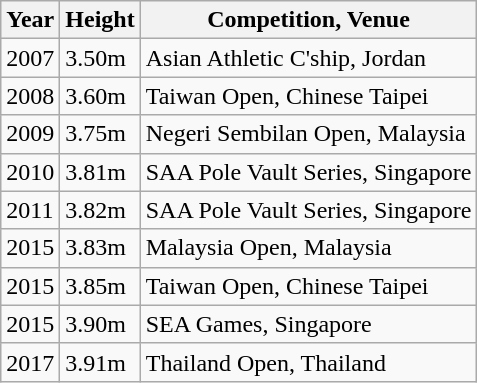<table class="wikitable">
<tr>
<th>Year</th>
<th>Height</th>
<th>Competition, Venue</th>
</tr>
<tr>
<td>2007</td>
<td>3.50m</td>
<td>Asian Athletic C'ship, Jordan</td>
</tr>
<tr>
<td>2008</td>
<td>3.60m</td>
<td>Taiwan Open, Chinese Taipei</td>
</tr>
<tr>
<td>2009</td>
<td>3.75m</td>
<td>Negeri Sembilan Open, Malaysia</td>
</tr>
<tr>
<td>2010</td>
<td>3.81m</td>
<td>SAA Pole Vault Series, Singapore</td>
</tr>
<tr>
<td>2011</td>
<td>3.82m</td>
<td>SAA Pole Vault Series, Singapore</td>
</tr>
<tr>
<td>2015</td>
<td>3.83m</td>
<td>Malaysia Open, Malaysia</td>
</tr>
<tr>
<td>2015</td>
<td>3.85m</td>
<td>Taiwan Open, Chinese Taipei</td>
</tr>
<tr>
<td>2015</td>
<td>3.90m</td>
<td>SEA Games, Singapore</td>
</tr>
<tr>
<td>2017</td>
<td>3.91m</td>
<td>Thailand Open, Thailand</td>
</tr>
</table>
